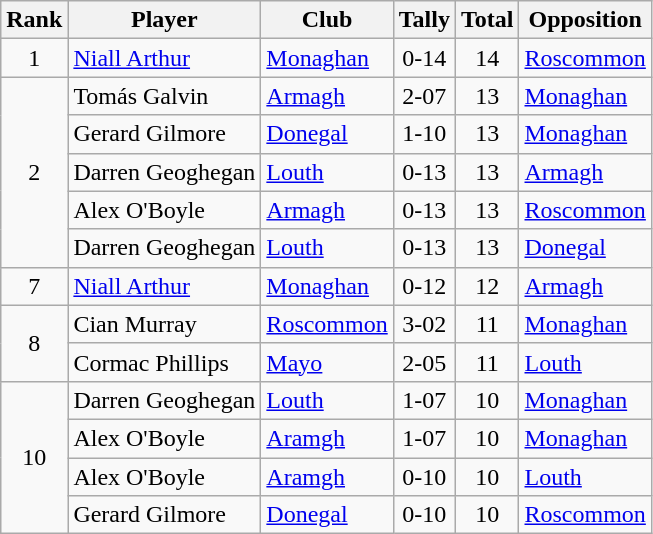<table class="wikitable">
<tr>
<th>Rank</th>
<th>Player</th>
<th>Club</th>
<th>Tally</th>
<th>Total</th>
<th>Opposition</th>
</tr>
<tr>
<td rowspan="1" style="text-align:center;">1</td>
<td><a href='#'>Niall Arthur</a></td>
<td><a href='#'>Monaghan</a></td>
<td align=center>0-14</td>
<td align=center>14</td>
<td><a href='#'>Roscommon</a></td>
</tr>
<tr>
<td rowspan="5" style="text-align:center;">2</td>
<td>Tomás Galvin</td>
<td><a href='#'>Armagh</a></td>
<td align=center>2-07</td>
<td align=center>13</td>
<td><a href='#'>Monaghan</a></td>
</tr>
<tr>
<td>Gerard Gilmore</td>
<td><a href='#'>Donegal</a></td>
<td align=center>1-10</td>
<td align=center>13</td>
<td><a href='#'>Monaghan</a></td>
</tr>
<tr>
<td>Darren Geoghegan</td>
<td><a href='#'>Louth</a></td>
<td align=center>0-13</td>
<td align=center>13</td>
<td><a href='#'>Armagh</a></td>
</tr>
<tr>
<td>Alex O'Boyle</td>
<td><a href='#'>Armagh</a></td>
<td align=center>0-13</td>
<td align=center>13</td>
<td><a href='#'>Roscommon</a></td>
</tr>
<tr>
<td>Darren Geoghegan</td>
<td><a href='#'>Louth</a></td>
<td align=center>0-13</td>
<td align=center>13</td>
<td><a href='#'>Donegal</a></td>
</tr>
<tr>
<td rowspan="1" style="text-align:center;">7</td>
<td><a href='#'>Niall Arthur</a></td>
<td><a href='#'>Monaghan</a></td>
<td align=center>0-12</td>
<td align=center>12</td>
<td><a href='#'>Armagh</a></td>
</tr>
<tr>
<td rowspan="2" style="text-align:center;">8</td>
<td>Cian Murray</td>
<td><a href='#'>Roscommon</a></td>
<td align=center>3-02</td>
<td align=center>11</td>
<td><a href='#'>Monaghan</a></td>
</tr>
<tr>
<td>Cormac Phillips</td>
<td><a href='#'>Mayo</a></td>
<td align=center>2-05</td>
<td align=center>11</td>
<td><a href='#'>Louth</a></td>
</tr>
<tr>
<td rowspan="4" style="text-align:center;">10</td>
<td>Darren Geoghegan</td>
<td><a href='#'>Louth</a></td>
<td align=center>1-07</td>
<td align=center>10</td>
<td><a href='#'>Monaghan</a></td>
</tr>
<tr>
<td>Alex O'Boyle</td>
<td><a href='#'>Aramgh</a></td>
<td align=center>1-07</td>
<td align=center>10</td>
<td><a href='#'>Monaghan</a></td>
</tr>
<tr>
<td>Alex O'Boyle</td>
<td><a href='#'>Aramgh</a></td>
<td align=center>0-10</td>
<td align=center>10</td>
<td><a href='#'>Louth</a></td>
</tr>
<tr>
<td>Gerard Gilmore</td>
<td><a href='#'>Donegal</a></td>
<td align=center>0-10</td>
<td align=center>10</td>
<td><a href='#'>Roscommon</a></td>
</tr>
</table>
